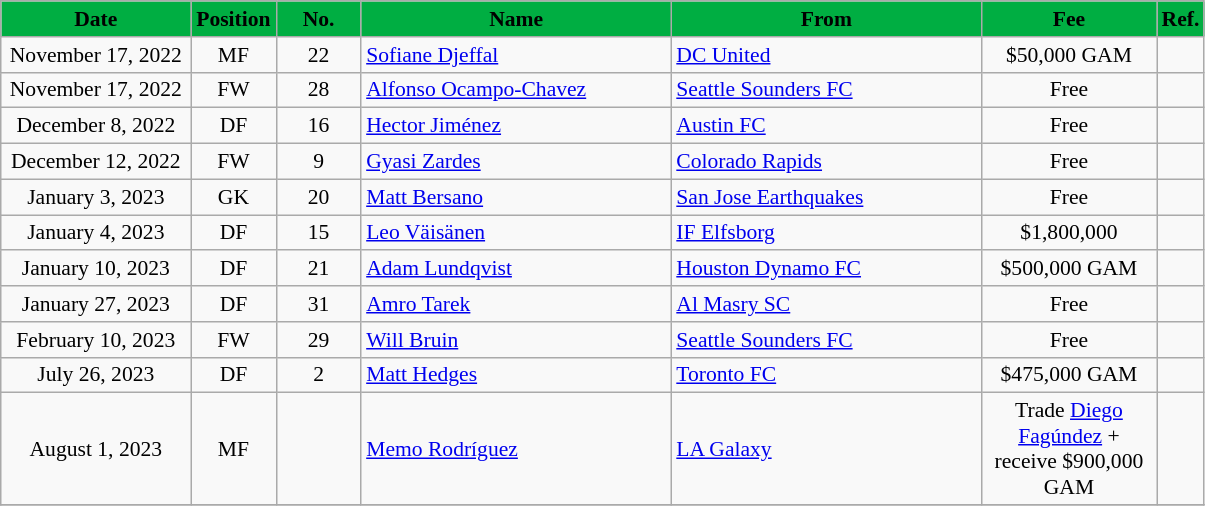<table class="wikitable" style="text-align:center; font-size:90%; ">
<tr>
<th style="background:#00AE42; color:#000000; width:120px;">Date</th>
<th style="background:#00AE42; color:#000000; width:50px;">Position</th>
<th style="background:#00AE42; color:#000000; width:50px;">No.</th>
<th style="background:#00AE42; color:#000000; width:200px;">Name</th>
<th style="background:#00AE42; color:#000000; width:200px;">From</th>
<th style="background:#00AE42; color:#000000; width:110px;">Fee</th>
<th style="background:#00AE42; color:#000000; width:25px;">Ref.</th>
</tr>
<tr>
<td>November 17, 2022</td>
<td>MF</td>
<td>22</td>
<td align="left"> <a href='#'>Sofiane Djeffal</a></td>
<td align="left"> <a href='#'>DC United</a></td>
<td>$50,000 GAM</td>
<td></td>
</tr>
<tr>
<td>November 17, 2022</td>
<td>FW</td>
<td>28</td>
<td align="left"> <a href='#'>Alfonso Ocampo-Chavez</a></td>
<td align="left"> <a href='#'>Seattle Sounders FC</a></td>
<td>Free</td>
<td></td>
</tr>
<tr>
<td>December 8, 2022</td>
<td>DF</td>
<td>16</td>
<td align="left"> <a href='#'>Hector Jiménez</a></td>
<td align="left"> <a href='#'>Austin FC</a></td>
<td>Free</td>
<td></td>
</tr>
<tr>
<td>December 12, 2022</td>
<td>FW</td>
<td>9</td>
<td align="left"> <a href='#'>Gyasi Zardes</a></td>
<td align="left"> <a href='#'>Colorado Rapids</a></td>
<td>Free</td>
<td></td>
</tr>
<tr>
<td>January 3, 2023</td>
<td>GK</td>
<td>20</td>
<td align="left"> <a href='#'>Matt Bersano</a></td>
<td align="left"> <a href='#'>San Jose Earthquakes</a></td>
<td>Free</td>
<td></td>
</tr>
<tr>
<td>January 4, 2023</td>
<td>DF</td>
<td>15</td>
<td align="left"> <a href='#'>Leo Väisänen</a></td>
<td align="left"> <a href='#'>IF Elfsborg</a></td>
<td>$1,800,000</td>
<td></td>
</tr>
<tr>
<td>January 10, 2023</td>
<td>DF</td>
<td>21</td>
<td align="left"> <a href='#'>Adam Lundqvist</a></td>
<td align="left"> <a href='#'>Houston Dynamo FC</a></td>
<td>$500,000 GAM</td>
<td></td>
</tr>
<tr>
<td>January 27, 2023</td>
<td>DF</td>
<td>31</td>
<td align="left"> <a href='#'>Amro Tarek</a></td>
<td align="left"> <a href='#'>Al Masry SC</a></td>
<td>Free</td>
<td></td>
</tr>
<tr>
<td>February 10, 2023</td>
<td>FW</td>
<td>29</td>
<td align="left"> <a href='#'>Will Bruin</a></td>
<td align="left"> <a href='#'>Seattle Sounders FC</a></td>
<td>Free</td>
<td></td>
</tr>
<tr>
<td>July 26, 2023</td>
<td>DF</td>
<td>2</td>
<td align="left"> <a href='#'>Matt Hedges</a></td>
<td align="left"> <a href='#'>Toronto FC</a></td>
<td>$475,000 GAM</td>
<td></td>
</tr>
<tr>
<td>August 1, 2023</td>
<td>MF</td>
<td></td>
<td align="left"> <a href='#'>Memo Rodríguez</a></td>
<td align="left"> <a href='#'>LA Galaxy</a></td>
<td>Trade <a href='#'>Diego Fagúndez</a> + receive $900,000 GAM</td>
<td></td>
</tr>
<tr>
</tr>
</table>
